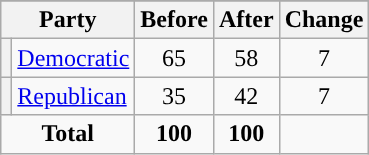<table class="wikitable" style="text-align:center;">
<tr>
</tr>
<tr>
<th colspan=2>Party</th>
<th>Before</th>
<th>After</th>
<th>Change</th>
</tr>
<tr>
<th style="background-color:"></th>
<td style="text-align:left;"><a href='#'>Democratic</a></td>
<td>65</td>
<td>58</td>
<td> 7</td>
</tr>
<tr>
<th style="background-color:"></th>
<td style="text-align:left;"><a href='#'>Republican</a></td>
<td>35</td>
<td>42</td>
<td> 7</td>
</tr>
<tr>
<td colspan=2><strong>Total</strong></td>
<td><strong>100</strong></td>
<td><strong>100</strong></td>
<td></td>
</tr>
</table>
